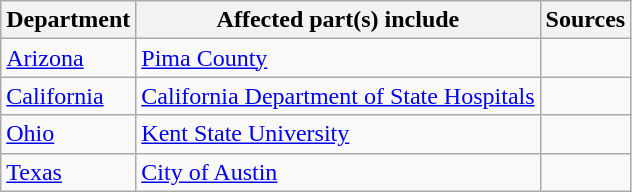<table class="wikitable">
<tr>
<th>Department</th>
<th>Affected part(s) include</th>
<th>Sources</th>
</tr>
<tr>
<td><a href='#'>Arizona</a></td>
<td><a href='#'>Pima County</a></td>
<td></td>
</tr>
<tr>
<td><a href='#'>California</a></td>
<td><a href='#'>California Department of State Hospitals</a></td>
<td></td>
</tr>
<tr>
<td><a href='#'>Ohio</a></td>
<td><a href='#'>Kent State University</a></td>
<td></td>
</tr>
<tr>
<td><a href='#'>Texas</a></td>
<td><a href='#'>City of Austin</a></td>
<td></td>
</tr>
</table>
